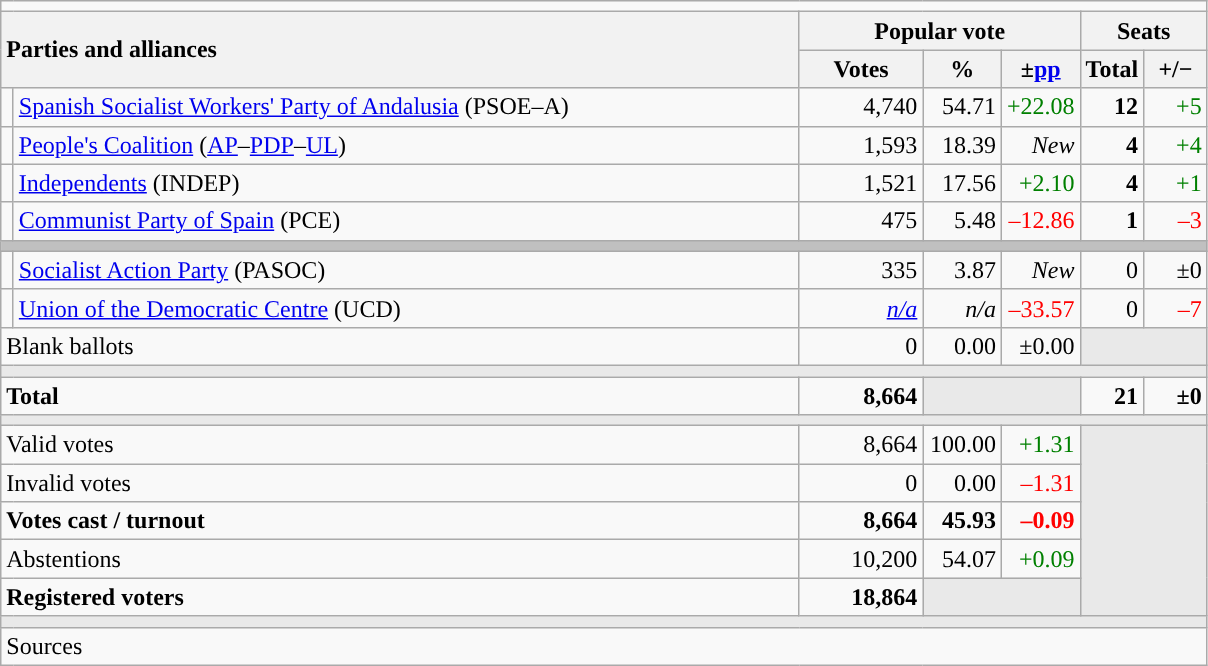<table class="wikitable" style="text-align:right;">
<tr>
<td colspan="7"></td>
</tr>
<tr>
<th style="text-align:left;" rowspan="2" colspan="2" width="525">Parties and alliances</th>
<th colspan="3">Popular vote</th>
<th colspan="2">Seats</th>
</tr>
<tr>
<th width="75">Votes</th>
<th width="45">%</th>
<th width="45">±<a href='#'>pp</a></th>
<th width="35">Total</th>
<th width="35">+/−</th>
</tr>
<tr>
<td width="1" style="color:inherit;background:"></td>
<td align="left"><a href='#'>Spanish Socialist Workers' Party of Andalusia</a> (PSOE–A)</td>
<td>4,740</td>
<td>54.71</td>
<td style="color:green;">+22.08</td>
<td><strong>12</strong></td>
<td style="color:green;">+5</td>
</tr>
<tr>
<td style="color:inherit;background:"></td>
<td align="left"><a href='#'>People's Coalition</a> (<a href='#'>AP</a>–<a href='#'>PDP</a>–<a href='#'>UL</a>)</td>
<td>1,593</td>
<td>18.39</td>
<td><em>New</em></td>
<td><strong>4</strong></td>
<td style="color:green;">+4</td>
</tr>
<tr>
<td style="color:inherit;background:"></td>
<td align="left"><a href='#'>Independents</a> (INDEP)</td>
<td>1,521</td>
<td>17.56</td>
<td style="color:green;">+2.10</td>
<td><strong>4</strong></td>
<td style="color:green;">+1</td>
</tr>
<tr>
<td style="color:inherit;background:"></td>
<td align="left"><a href='#'>Communist Party of Spain</a> (PCE)</td>
<td>475</td>
<td>5.48</td>
<td style="color:red;">–12.86</td>
<td><strong>1</strong></td>
<td style="color:red;">–3</td>
</tr>
<tr>
<td colspan="7" bgcolor="#C0C0C0"></td>
</tr>
<tr>
<td style="color:inherit;background:"></td>
<td align="left"><a href='#'>Socialist Action Party</a> (PASOC)</td>
<td>335</td>
<td>3.87</td>
<td><em>New</em></td>
<td>0</td>
<td>±0</td>
</tr>
<tr>
<td style="color:inherit;background:"></td>
<td align="left"><a href='#'>Union of the Democratic Centre</a> (UCD)</td>
<td><em><a href='#'>n/a</a></em></td>
<td><em>n/a</em></td>
<td style="color:red;">–33.57</td>
<td>0</td>
<td style="color:red;">–7</td>
</tr>
<tr>
<td align="left" colspan="2">Blank ballots</td>
<td>0</td>
<td>0.00</td>
<td>±0.00</td>
<td bgcolor="#E9E9E9" colspan="2"></td>
</tr>
<tr>
<td colspan="7" bgcolor="#E9E9E9"></td>
</tr>
<tr style="font-weight:bold;">
<td align="left" colspan="2">Total</td>
<td>8,664</td>
<td bgcolor="#E9E9E9" colspan="2"></td>
<td>21</td>
<td>±0</td>
</tr>
<tr>
<td colspan="7" bgcolor="#E9E9E9"></td>
</tr>
<tr>
<td align="left" colspan="2">Valid votes</td>
<td>8,664</td>
<td>100.00</td>
<td style="color:green;">+1.31</td>
<td bgcolor="#E9E9E9" colspan="2" rowspan="5"></td>
</tr>
<tr>
<td align="left" colspan="2">Invalid votes</td>
<td>0</td>
<td>0.00</td>
<td style="color:red;">–1.31</td>
</tr>
<tr style="font-weight:bold;">
<td align="left" colspan="2">Votes cast / turnout</td>
<td>8,664</td>
<td>45.93</td>
<td style="color:red;">–0.09</td>
</tr>
<tr>
<td align="left" colspan="2">Abstentions</td>
<td>10,200</td>
<td>54.07</td>
<td style="color:green;">+0.09</td>
</tr>
<tr style="font-weight:bold;">
<td align="left" colspan="2">Registered voters</td>
<td>18,864</td>
<td bgcolor="#E9E9E9" colspan="2"></td>
</tr>
<tr>
<td colspan="7" bgcolor="#E9E9E9"></td>
</tr>
<tr>
<td align="left" colspan="7">Sources</td>
</tr>
</table>
